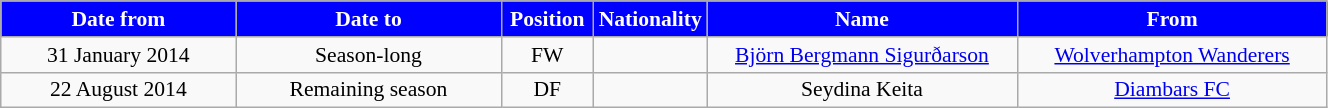<table class="wikitable"  style="text-align:center; font-size:90%; ">
<tr>
<th style="background:#00f; color:white; width:150px;">Date from</th>
<th style="background:#00f; color:white; width:170px;">Date to</th>
<th style="background:#00f; color:white; width:55px;">Position</th>
<th style="background:#00f; color:white; width:55px;">Nationality</th>
<th style="background:#00f; color:white; width:200px;">Name</th>
<th style="background:#00f; color:white; width:200px;">From</th>
</tr>
<tr>
<td>31 January 2014</td>
<td>Season-long</td>
<td>FW</td>
<td></td>
<td><a href='#'>Björn Bergmann Sigurðarson</a></td>
<td> <a href='#'>Wolverhampton Wanderers</a></td>
</tr>
<tr>
<td>22 August 2014</td>
<td>Remaining season</td>
<td>DF</td>
<td></td>
<td>Seydina Keita</td>
<td> <a href='#'>Diambars FC</a></td>
</tr>
</table>
